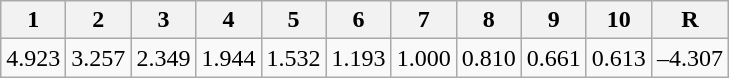<table class=wikitable>
<tr>
<th>1</th>
<th>2</th>
<th>3</th>
<th>4</th>
<th>5</th>
<th>6</th>
<th>7</th>
<th>8</th>
<th>9</th>
<th>10</th>
<th>R</th>
</tr>
<tr>
<td>4.923</td>
<td>3.257</td>
<td>2.349</td>
<td>1.944</td>
<td>1.532</td>
<td>1.193</td>
<td>1.000</td>
<td>0.810</td>
<td>0.661</td>
<td>0.613</td>
<td>–4.307</td>
</tr>
</table>
